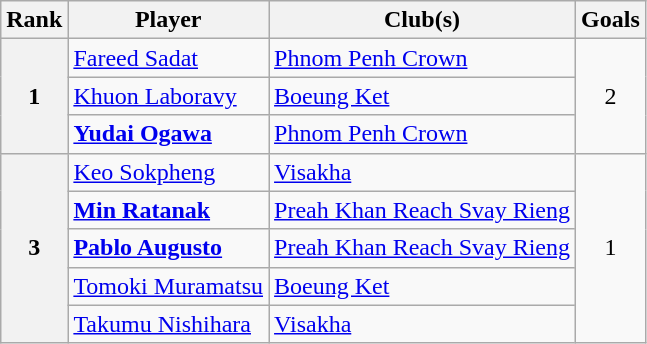<table class="wikitable">
<tr>
<th>Rank</th>
<th>Player</th>
<th>Club(s)</th>
<th>Goals</th>
</tr>
<tr>
<th rowspan="3">1</th>
<td> <a href='#'>Fareed Sadat</a></td>
<td><a href='#'>Phnom Penh Crown</a></td>
<td rowspan="3" style="text-align:center">2</td>
</tr>
<tr>
<td> <a href='#'>Khuon Laboravy</a></td>
<td><a href='#'>Boeung Ket</a></td>
</tr>
<tr>
<td> <strong><a href='#'>Yudai Ogawa</a></strong></td>
<td><a href='#'>Phnom Penh Crown</a></td>
</tr>
<tr>
<th rowspan="5">3</th>
<td> <a href='#'>Keo Sokpheng</a></td>
<td><a href='#'>Visakha</a></td>
<td rowspan="5" style="text-align:center">1</td>
</tr>
<tr>
<td> <strong><a href='#'>Min Ratanak</a></strong></td>
<td><a href='#'>Preah Khan Reach Svay Rieng</a></td>
</tr>
<tr>
<td> <strong><a href='#'>Pablo Augusto</a></strong></td>
<td><a href='#'>Preah Khan Reach Svay Rieng</a></td>
</tr>
<tr>
<td> <a href='#'>Tomoki Muramatsu</a></td>
<td><a href='#'>Boeung Ket</a></td>
</tr>
<tr>
<td> <a href='#'>Takumu Nishihara</a></td>
<td><a href='#'>Visakha</a></td>
</tr>
</table>
